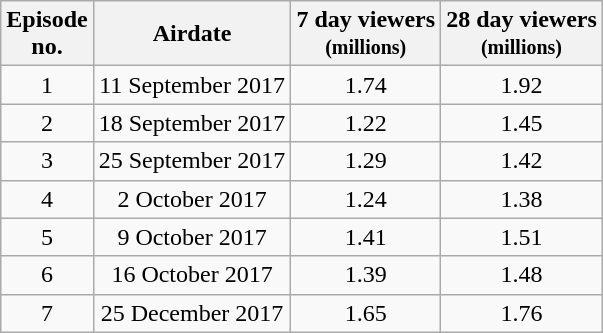<table class="wikitable" style="text-align:center;">
<tr>
<th>Episode<br>no.</th>
<th>Airdate</th>
<th>7 day viewers<br><small>(millions)</small></th>
<th>28 day viewers<br><small>(millions)</small></th>
</tr>
<tr>
<td>1</td>
<td>11 September 2017</td>
<td>1.74</td>
<td>1.92</td>
</tr>
<tr>
<td>2</td>
<td>18 September 2017</td>
<td>1.22</td>
<td>1.45</td>
</tr>
<tr>
<td>3</td>
<td>25 September 2017</td>
<td>1.29</td>
<td>1.42</td>
</tr>
<tr>
<td>4</td>
<td>2 October 2017</td>
<td>1.24</td>
<td>1.38</td>
</tr>
<tr>
<td>5</td>
<td>9 October 2017</td>
<td>1.41</td>
<td>1.51</td>
</tr>
<tr>
<td>6</td>
<td>16 October 2017</td>
<td>1.39</td>
<td>1.48</td>
</tr>
<tr>
<td>7</td>
<td>25 December 2017</td>
<td>1.65</td>
<td>1.76</td>
</tr>
</table>
